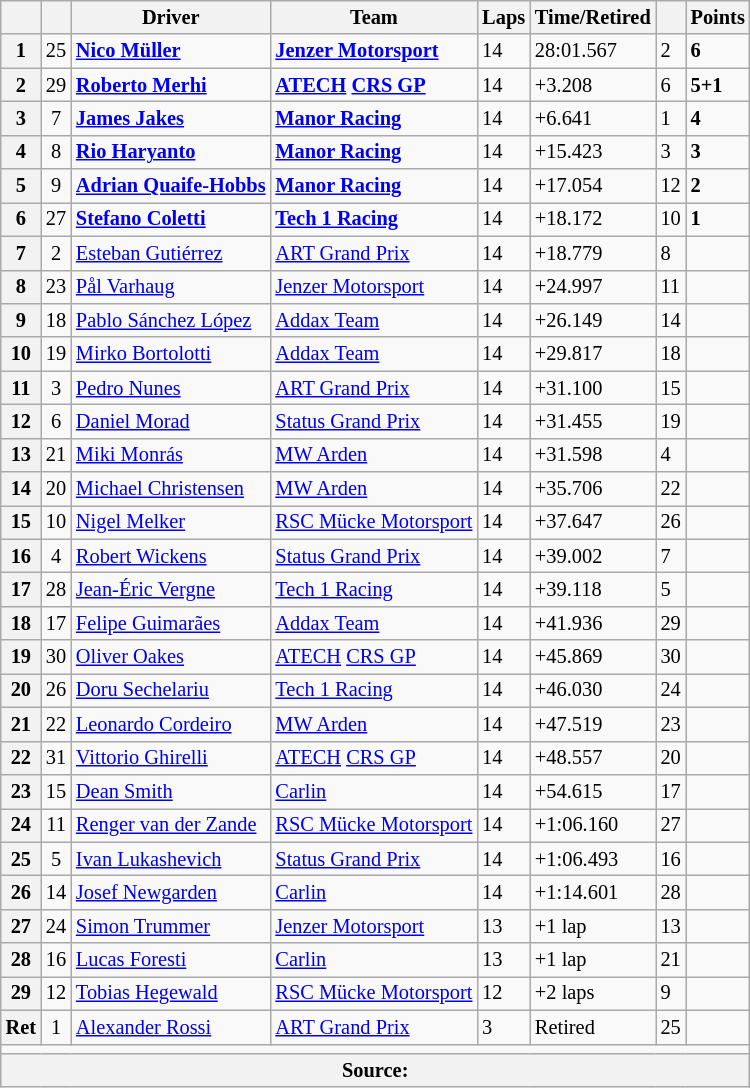<table class="wikitable" style="font-size:85%">
<tr>
<th></th>
<th></th>
<th>Driver</th>
<th>Team</th>
<th>Laps</th>
<th>Time/Retired</th>
<th></th>
<th>Points</th>
</tr>
<tr>
<th>1</th>
<td align="center">25</td>
<td> <strong><a href='#'>Nico Müller</a></strong></td>
<td><strong><a href='#'>Jenzer Motorsport</a></strong></td>
<td>14</td>
<td>28:01.567</td>
<td>2</td>
<td><strong>6</strong></td>
</tr>
<tr>
<th>2</th>
<td align="center">29</td>
<td> <strong><a href='#'>Roberto Merhi</a></strong></td>
<td><strong><a href='#'>ATECH</a> <a href='#'>CRS GP</a></strong></td>
<td>14</td>
<td>+3.208</td>
<td>6</td>
<td><strong>5+1</strong></td>
</tr>
<tr>
<th>3</th>
<td align="center">7</td>
<td> <strong><a href='#'>James Jakes</a></strong></td>
<td><strong><a href='#'>Manor Racing</a></strong></td>
<td>14</td>
<td>+6.641</td>
<td>1</td>
<td><strong>4</strong></td>
</tr>
<tr>
<th>4</th>
<td align="center">8</td>
<td> <strong><a href='#'>Rio Haryanto</a></strong></td>
<td><strong><a href='#'>Manor Racing</a></strong></td>
<td>14</td>
<td>+15.423</td>
<td>3</td>
<td><strong>3</strong></td>
</tr>
<tr>
<th>5</th>
<td align="center">9</td>
<td> <strong><a href='#'>Adrian Quaife-Hobbs</a></strong></td>
<td><strong><a href='#'>Manor Racing</a></strong></td>
<td>14</td>
<td>+17.054</td>
<td>12</td>
<td><strong>2</strong></td>
</tr>
<tr>
<th>6</th>
<td align="center">27</td>
<td> <strong><a href='#'>Stefano Coletti</a></strong></td>
<td><strong><a href='#'>Tech 1 Racing</a></strong></td>
<td>14</td>
<td>+18.172</td>
<td>10</td>
<td><strong>1</strong></td>
</tr>
<tr>
<th>7</th>
<td align="center">2</td>
<td> <a href='#'>Esteban Gutiérrez</a></td>
<td><a href='#'>ART Grand Prix</a></td>
<td>14</td>
<td>+18.779</td>
<td>8</td>
<td></td>
</tr>
<tr>
<th>8</th>
<td align="center">23</td>
<td> <a href='#'>Pål Varhaug</a></td>
<td><a href='#'>Jenzer Motorsport</a></td>
<td>14</td>
<td>+24.997</td>
<td>11</td>
<td></td>
</tr>
<tr>
<th>9</th>
<td align="center">18</td>
<td> <a href='#'>Pablo Sánchez López</a></td>
<td><a href='#'>Addax Team</a></td>
<td>14</td>
<td>+26.149</td>
<td>14</td>
<td></td>
</tr>
<tr>
<th>10</th>
<td align="center">19</td>
<td> <a href='#'>Mirko Bortolotti</a></td>
<td><a href='#'>Addax Team</a></td>
<td>14</td>
<td>+29.817</td>
<td>18</td>
<td></td>
</tr>
<tr>
<th>11</th>
<td align="center">3</td>
<td> <a href='#'>Pedro Nunes</a></td>
<td><a href='#'>ART Grand Prix</a></td>
<td>14</td>
<td>+31.100</td>
<td>15</td>
<td></td>
</tr>
<tr>
<th>12</th>
<td align="center">6</td>
<td> <a href='#'>Daniel Morad</a></td>
<td><a href='#'>Status Grand Prix</a></td>
<td>14</td>
<td>+31.455</td>
<td>19</td>
<td></td>
</tr>
<tr>
<th>13</th>
<td align="center">21</td>
<td> <a href='#'>Miki Monrás</a></td>
<td><a href='#'>MW Arden</a></td>
<td>14</td>
<td>+31.598</td>
<td>4</td>
<td></td>
</tr>
<tr>
<th>14</th>
<td align="center">20</td>
<td> <a href='#'>Michael Christensen</a></td>
<td><a href='#'>MW Arden</a></td>
<td>14</td>
<td>+35.706</td>
<td>22</td>
<td></td>
</tr>
<tr>
<th>15</th>
<td align="center">10</td>
<td> <a href='#'>Nigel Melker</a></td>
<td><a href='#'>RSC Mücke Motorsport</a></td>
<td>14</td>
<td>+37.647</td>
<td>26</td>
<td></td>
</tr>
<tr>
<th>16</th>
<td align="center">4</td>
<td> <a href='#'>Robert Wickens</a></td>
<td><a href='#'>Status Grand Prix</a></td>
<td>14</td>
<td>+39.002</td>
<td>7</td>
<td></td>
</tr>
<tr>
<th>17</th>
<td align="center">28</td>
<td> <a href='#'>Jean-Éric Vergne</a></td>
<td><a href='#'>Tech 1 Racing</a></td>
<td>14</td>
<td>+39.118</td>
<td>5</td>
<td></td>
</tr>
<tr>
<th>18</th>
<td align="center">17</td>
<td> <a href='#'>Felipe Guimarães</a></td>
<td><a href='#'>Addax Team</a></td>
<td>14</td>
<td>+41.936</td>
<td>29</td>
<td></td>
</tr>
<tr>
<th>19</th>
<td align="center">30</td>
<td> <a href='#'>Oliver Oakes</a></td>
<td><a href='#'>ATECH</a> <a href='#'>CRS GP</a></td>
<td>14</td>
<td>+45.869</td>
<td>30</td>
<td></td>
</tr>
<tr>
<th>20</th>
<td align="center">26</td>
<td> <a href='#'>Doru Sechelariu</a></td>
<td><a href='#'>Tech 1 Racing</a></td>
<td>14</td>
<td>+46.030</td>
<td>24</td>
<td></td>
</tr>
<tr>
<th>21</th>
<td align="center">22</td>
<td> <a href='#'>Leonardo Cordeiro</a></td>
<td><a href='#'>MW Arden</a></td>
<td>14</td>
<td>+47.519</td>
<td>23</td>
<td></td>
</tr>
<tr>
<th>22</th>
<td align="center">31</td>
<td> <a href='#'>Vittorio Ghirelli</a></td>
<td><a href='#'>ATECH</a> <a href='#'>CRS GP</a></td>
<td>14</td>
<td>+48.557</td>
<td>20</td>
<td></td>
</tr>
<tr>
<th>23</th>
<td align="center">15</td>
<td> <a href='#'>Dean Smith</a></td>
<td><a href='#'>Carlin</a></td>
<td>14</td>
<td>+54.615</td>
<td>17</td>
<td></td>
</tr>
<tr>
<th>24</th>
<td align="center">11</td>
<td> <a href='#'>Renger van der Zande</a></td>
<td><a href='#'>RSC Mücke Motorsport</a></td>
<td>14</td>
<td>+1:06.160</td>
<td>27</td>
<td></td>
</tr>
<tr>
<th>25</th>
<td align="center">5</td>
<td> <a href='#'>Ivan Lukashevich</a></td>
<td><a href='#'>Status Grand Prix</a></td>
<td>14</td>
<td>+1:06.493</td>
<td>16</td>
<td></td>
</tr>
<tr>
<th>26</th>
<td align="center">14</td>
<td> <a href='#'>Josef Newgarden</a></td>
<td><a href='#'>Carlin</a></td>
<td>14</td>
<td>+1:14.601</td>
<td>28</td>
<td></td>
</tr>
<tr>
<th>27</th>
<td align="center">24</td>
<td> <a href='#'>Simon Trummer</a></td>
<td><a href='#'>Jenzer Motorsport</a></td>
<td>13</td>
<td>+1 lap</td>
<td>13</td>
<td></td>
</tr>
<tr>
<th>28</th>
<td align="center">16</td>
<td> <a href='#'>Lucas Foresti</a></td>
<td><a href='#'>Carlin</a></td>
<td>13</td>
<td>+1 lap</td>
<td>21</td>
<td></td>
</tr>
<tr>
<th>29</th>
<td align="center">12</td>
<td> <a href='#'>Tobias Hegewald</a></td>
<td><a href='#'>RSC Mücke Motorsport</a></td>
<td>12</td>
<td>+2 laps</td>
<td>9</td>
<td></td>
</tr>
<tr>
<th>Ret</th>
<td align="center">1</td>
<td> <a href='#'>Alexander Rossi</a></td>
<td><a href='#'>ART Grand Prix</a></td>
<td>3</td>
<td>Retired</td>
<td>25</td>
<td></td>
</tr>
<tr>
<td colspan=8></td>
</tr>
<tr>
<th colspan=8>Source:</th>
</tr>
</table>
